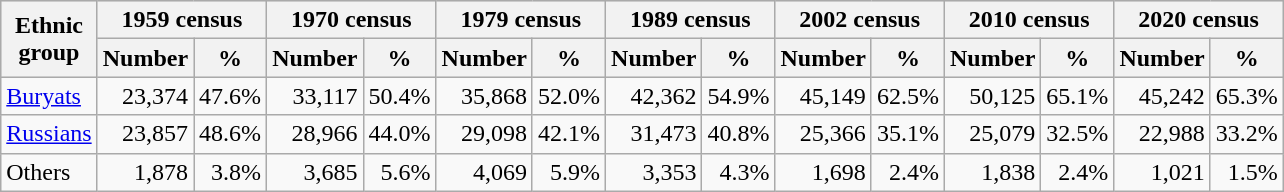<table class="wikitable" style="text-align: right;">
<tr bgcolor="#e0e0e0">
<th rowspan="2">Ethnic<br>group</th>
<th colspan="2">1959 census</th>
<th colspan="2">1970 census</th>
<th colspan="2">1979 census</th>
<th colspan="2">1989 census</th>
<th colspan="2">2002 census</th>
<th colspan="2">2010 census</th>
<th colspan="2">2020 census</th>
</tr>
<tr bgcolor="#e0e0e0">
<th>Number</th>
<th>%</th>
<th>Number</th>
<th>%</th>
<th>Number</th>
<th>%</th>
<th>Number</th>
<th>%</th>
<th>Number</th>
<th>%</th>
<th>Number</th>
<th>%</th>
<th>Number</th>
<th>%</th>
</tr>
<tr>
<td align="left"><a href='#'>Buryats</a></td>
<td>23,374</td>
<td>47.6%</td>
<td>33,117</td>
<td>50.4%</td>
<td>35,868</td>
<td>52.0%</td>
<td>42,362</td>
<td>54.9%</td>
<td>45,149</td>
<td>62.5%</td>
<td>50,125</td>
<td>65.1%</td>
<td>45,242</td>
<td>65.3%</td>
</tr>
<tr>
<td align="left"><a href='#'>Russians</a></td>
<td>23,857</td>
<td>48.6%</td>
<td>28,966</td>
<td>44.0%</td>
<td>29,098</td>
<td>42.1%</td>
<td>31,473</td>
<td>40.8%</td>
<td>25,366</td>
<td>35.1%</td>
<td>25,079</td>
<td>32.5%</td>
<td>22,988</td>
<td>33.2%</td>
</tr>
<tr>
<td align="left">Others</td>
<td>1,878</td>
<td>3.8%</td>
<td>3,685</td>
<td>5.6%</td>
<td>4,069</td>
<td>5.9%</td>
<td>3,353</td>
<td>4.3%</td>
<td>1,698</td>
<td>2.4%</td>
<td>1,838</td>
<td>2.4%</td>
<td>1,021</td>
<td>1.5%</td>
</tr>
</table>
